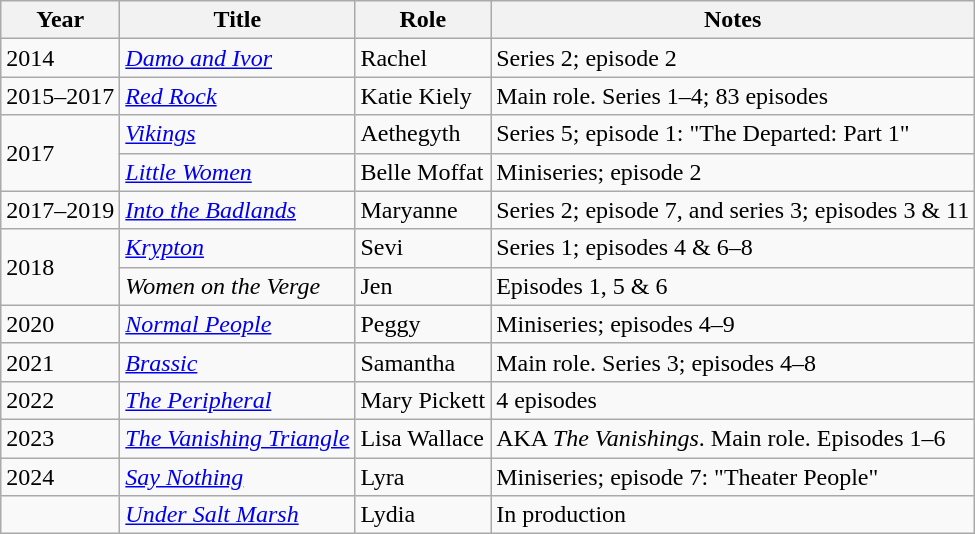<table class="wikitable sortable">
<tr>
<th>Year</th>
<th>Title</th>
<th>Role</th>
<th class="unsortable">Notes</th>
</tr>
<tr>
<td>2014</td>
<td><em><a href='#'>Damo and Ivor</a></em></td>
<td>Rachel</td>
<td>Series 2; episode 2</td>
</tr>
<tr>
<td>2015–2017</td>
<td><em><a href='#'>Red Rock</a></em></td>
<td>Katie Kiely</td>
<td>Main role. Series 1–4; 83 episodes</td>
</tr>
<tr>
<td rowspan="2">2017</td>
<td><em><a href='#'>Vikings</a></em></td>
<td>Aethegyth</td>
<td>Series 5; episode 1: "The Departed: Part 1"</td>
</tr>
<tr>
<td><em><a href='#'>Little Women</a></em></td>
<td>Belle Moffat</td>
<td>Miniseries; episode 2</td>
</tr>
<tr>
<td>2017–2019</td>
<td><em><a href='#'>Into the Badlands</a></em></td>
<td>Maryanne</td>
<td>Series 2; episode 7, and series 3; episodes 3 & 11</td>
</tr>
<tr>
<td rowspan="2">2018</td>
<td><em><a href='#'>Krypton</a></em></td>
<td>Sevi</td>
<td>Series 1; episodes 4 & 6–8</td>
</tr>
<tr>
<td><em>Women on the Verge</em></td>
<td>Jen</td>
<td>Episodes 1, 5 & 6</td>
</tr>
<tr>
<td>2020</td>
<td><em><a href='#'>Normal People</a></em></td>
<td>Peggy</td>
<td>Miniseries; episodes 4–9</td>
</tr>
<tr>
<td>2021</td>
<td><em><a href='#'>Brassic</a></em></td>
<td>Samantha</td>
<td>Main role. Series 3; episodes 4–8</td>
</tr>
<tr>
<td>2022</td>
<td><em><a href='#'>The Peripheral</a></em></td>
<td>Mary Pickett</td>
<td>4 episodes</td>
</tr>
<tr>
<td>2023</td>
<td><em><a href='#'>The Vanishing Triangle</a></em></td>
<td>Lisa Wallace</td>
<td>AKA <em>The Vanishings</em>. Main role. Episodes 1–6</td>
</tr>
<tr>
<td>2024</td>
<td><em><a href='#'>Say Nothing</a></em></td>
<td>Lyra</td>
<td>Miniseries; episode 7: "Theater People"</td>
</tr>
<tr>
<td></td>
<td><em><a href='#'>Under Salt Marsh</a></em></td>
<td>Lydia</td>
<td>In production</td>
</tr>
</table>
